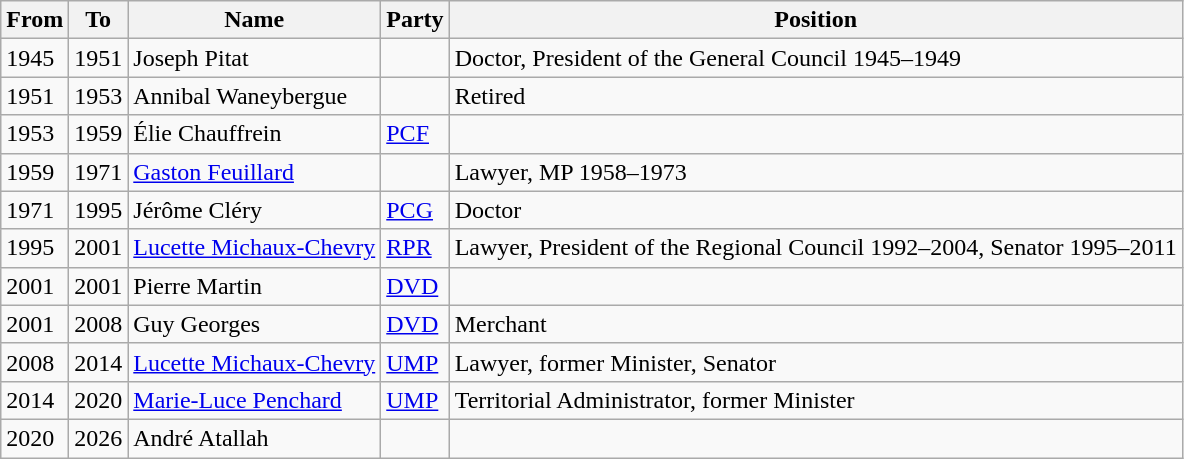<table class="wikitable">
<tr>
<th>From</th>
<th>To</th>
<th>Name</th>
<th>Party</th>
<th>Position</th>
</tr>
<tr>
<td>1945</td>
<td>1951</td>
<td>Joseph Pitat</td>
<td></td>
<td>Doctor, President of the General Council 1945–1949</td>
</tr>
<tr>
<td>1951</td>
<td>1953</td>
<td>Annibal Waneybergue</td>
<td></td>
<td>Retired</td>
</tr>
<tr>
<td>1953</td>
<td>1959</td>
<td>Élie Chauffrein</td>
<td><a href='#'>PCF</a></td>
<td></td>
</tr>
<tr>
<td>1959</td>
<td>1971</td>
<td><a href='#'>Gaston Feuillard</a></td>
<td></td>
<td>Lawyer, MP 1958–1973</td>
</tr>
<tr>
<td>1971</td>
<td>1995</td>
<td>Jérôme Cléry</td>
<td><a href='#'>PCG</a></td>
<td>Doctor</td>
</tr>
<tr>
<td>1995</td>
<td>2001</td>
<td><a href='#'>Lucette Michaux-Chevry</a></td>
<td><a href='#'>RPR</a></td>
<td>Lawyer, President of the Regional Council 1992–2004, Senator 1995–2011</td>
</tr>
<tr>
<td>2001</td>
<td>2001</td>
<td>Pierre Martin</td>
<td><a href='#'>DVD</a></td>
<td></td>
</tr>
<tr>
<td>2001</td>
<td>2008</td>
<td>Guy Georges</td>
<td><a href='#'>DVD</a></td>
<td>Merchant</td>
</tr>
<tr>
<td>2008</td>
<td>2014</td>
<td><a href='#'>Lucette Michaux-Chevry</a></td>
<td><a href='#'>UMP</a></td>
<td>Lawyer, former Minister, Senator</td>
</tr>
<tr>
<td>2014</td>
<td>2020</td>
<td><a href='#'>Marie-Luce Penchard</a></td>
<td><a href='#'>UMP</a></td>
<td>Territorial Administrator, former Minister</td>
</tr>
<tr>
<td>2020</td>
<td>2026</td>
<td>André Atallah</td>
<td></td>
<td></td>
</tr>
</table>
